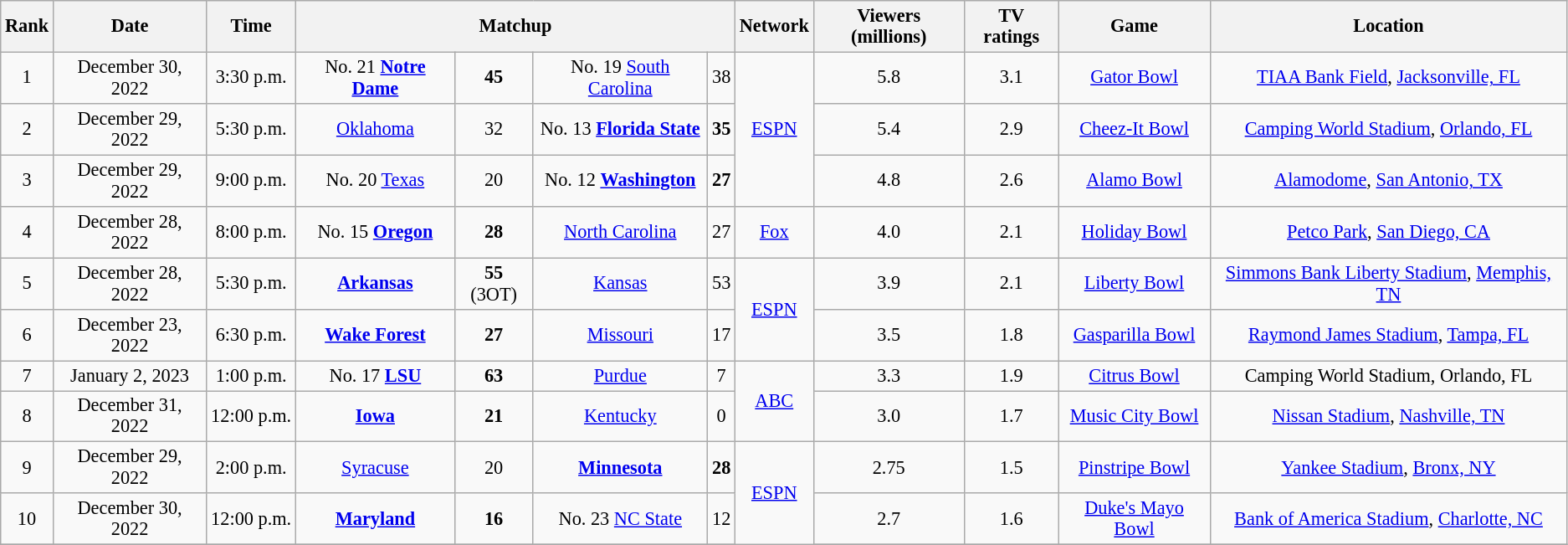<table class="wikitable" style="font-size: 93%; text-align:center;">
<tr>
<th>Rank</th>
<th>Date</th>
<th>Time</th>
<th colspan=4>Matchup</th>
<th>Network</th>
<th>Viewers (millions)</th>
<th>TV ratings</th>
<th>Game</th>
<th>Location</th>
</tr>
<tr>
<td>1</td>
<td>December 30, 2022</td>
<td>3:30 p.m.</td>
<td>No. 21 <strong><a href='#'>Notre Dame</a></strong></td>
<td><strong>45</strong></td>
<td>No. 19 <a href='#'>South Carolina</a></td>
<td>38</td>
<td rowspan="3"><a href='#'>ESPN</a></td>
<td>5.8</td>
<td>3.1</td>
<td><a href='#'>Gator Bowl</a></td>
<td><a href='#'>TIAA Bank Field</a>, <a href='#'>Jacksonville, FL</a></td>
</tr>
<tr>
<td>2</td>
<td>December 29, 2022</td>
<td>5:30 p.m.</td>
<td><a href='#'>Oklahoma</a></td>
<td>32</td>
<td>No. 13 <strong><a href='#'>Florida State</a></strong></td>
<td><strong>35</strong></td>
<td>5.4</td>
<td>2.9</td>
<td><a href='#'>Cheez-It Bowl</a></td>
<td><a href='#'>Camping World Stadium</a>, <a href='#'>Orlando, FL</a></td>
</tr>
<tr>
<td>3</td>
<td>December 29, 2022</td>
<td>9:00 p.m.</td>
<td>No. 20 <a href='#'>Texas</a></td>
<td>20</td>
<td>No. 12 <strong><a href='#'>Washington</a></strong></td>
<td><strong>27</strong></td>
<td>4.8</td>
<td>2.6</td>
<td><a href='#'>Alamo Bowl</a></td>
<td><a href='#'>Alamodome</a>, <a href='#'>San Antonio, TX</a></td>
</tr>
<tr>
<td>4</td>
<td>December 28, 2022</td>
<td>8:00 p.m.</td>
<td>No. 15 <strong><a href='#'>Oregon</a></strong></td>
<td><strong>28</strong></td>
<td><a href='#'>North Carolina</a></td>
<td>27</td>
<td><a href='#'>Fox</a></td>
<td>4.0</td>
<td>2.1</td>
<td><a href='#'>Holiday Bowl</a></td>
<td><a href='#'>Petco Park</a>, <a href='#'>San Diego, CA</a></td>
</tr>
<tr>
<td>5</td>
<td>December 28, 2022</td>
<td>5:30 p.m.</td>
<td><strong><a href='#'>Arkansas</a></strong></td>
<td><strong>55</strong> (3OT)</td>
<td><a href='#'>Kansas</a></td>
<td>53</td>
<td rowspan="2"><a href='#'>ESPN</a></td>
<td>3.9</td>
<td>2.1</td>
<td><a href='#'>Liberty Bowl</a></td>
<td><a href='#'>Simmons Bank Liberty Stadium</a>, <a href='#'>Memphis, TN</a></td>
</tr>
<tr>
<td>6</td>
<td>December 23, 2022</td>
<td>6:30 p.m.</td>
<td><strong><a href='#'>Wake Forest</a></strong></td>
<td><strong>27</strong></td>
<td><a href='#'>Missouri</a></td>
<td>17</td>
<td>3.5</td>
<td>1.8</td>
<td><a href='#'>Gasparilla Bowl</a></td>
<td><a href='#'>Raymond James Stadium</a>, <a href='#'>Tampa, FL</a></td>
</tr>
<tr>
<td>7</td>
<td>January 2, 2023</td>
<td>1:00 p.m.</td>
<td>No. 17 <strong><a href='#'>LSU</a></strong></td>
<td><strong>63</strong></td>
<td><a href='#'>Purdue</a></td>
<td>7</td>
<td rowspan="2"><a href='#'>ABC</a></td>
<td>3.3</td>
<td>1.9</td>
<td><a href='#'>Citrus Bowl</a></td>
<td>Camping World Stadium, Orlando, FL</td>
</tr>
<tr>
<td>8</td>
<td>December 31, 2022</td>
<td>12:00 p.m.</td>
<td><strong><a href='#'>Iowa</a></strong></td>
<td><strong>21</strong></td>
<td><a href='#'>Kentucky</a></td>
<td>0</td>
<td>3.0</td>
<td>1.7</td>
<td><a href='#'>Music City Bowl</a></td>
<td><a href='#'>Nissan Stadium</a>, <a href='#'>Nashville, TN</a></td>
</tr>
<tr>
<td>9</td>
<td>December 29, 2022</td>
<td>2:00 p.m.</td>
<td><a href='#'>Syracuse</a></td>
<td>20</td>
<td><strong><a href='#'>Minnesota</a></strong></td>
<td><strong>28</strong></td>
<td rowspan="4"><a href='#'>ESPN</a></td>
<td>2.75</td>
<td>1.5</td>
<td><a href='#'>Pinstripe Bowl</a></td>
<td><a href='#'>Yankee Stadium</a>, <a href='#'>Bronx, NY</a></td>
</tr>
<tr>
<td>10</td>
<td>December 30, 2022</td>
<td>12:00 p.m.</td>
<td><strong><a href='#'>Maryland</a></strong></td>
<td><strong>16</strong></td>
<td>No. 23 <a href='#'>NC State</a></td>
<td>12</td>
<td>2.7</td>
<td>1.6</td>
<td><a href='#'>Duke's Mayo Bowl</a></td>
<td><a href='#'>Bank of America Stadium</a>, <a href='#'>Charlotte, NC</a></td>
</tr>
<tr>
</tr>
</table>
